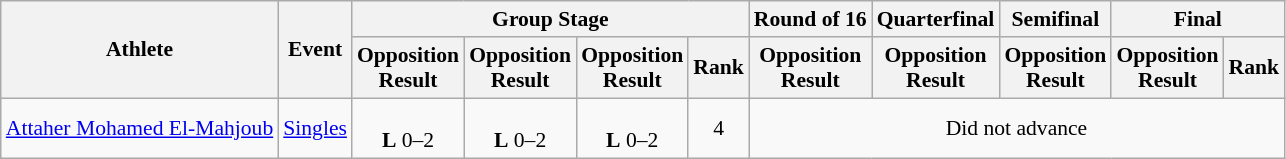<table class=wikitable style="font-size:90%">
<tr>
<th rowspan="2">Athlete</th>
<th rowspan="2">Event</th>
<th colspan="4">Group Stage</th>
<th>Round of 16</th>
<th>Quarterfinal</th>
<th>Semifinal</th>
<th colspan=2>Final</th>
</tr>
<tr>
<th>Opposition<br>Result</th>
<th>Opposition<br>Result</th>
<th>Opposition<br>Result</th>
<th>Rank</th>
<th>Opposition<br>Result</th>
<th>Opposition<br>Result</th>
<th>Opposition<br>Result</th>
<th>Opposition<br>Result</th>
<th>Rank</th>
</tr>
<tr align=center>
<td align=left><a href='#'>Attaher Mohamed El-Mahjoub</a></td>
<td align=left><a href='#'>Singles</a></td>
<td><br><strong>L</strong> 0–2</td>
<td><br><strong>L</strong> 0–2</td>
<td><br><strong>L</strong> 0–2</td>
<td>4</td>
<td colspan=5>Did not advance</td>
</tr>
</table>
